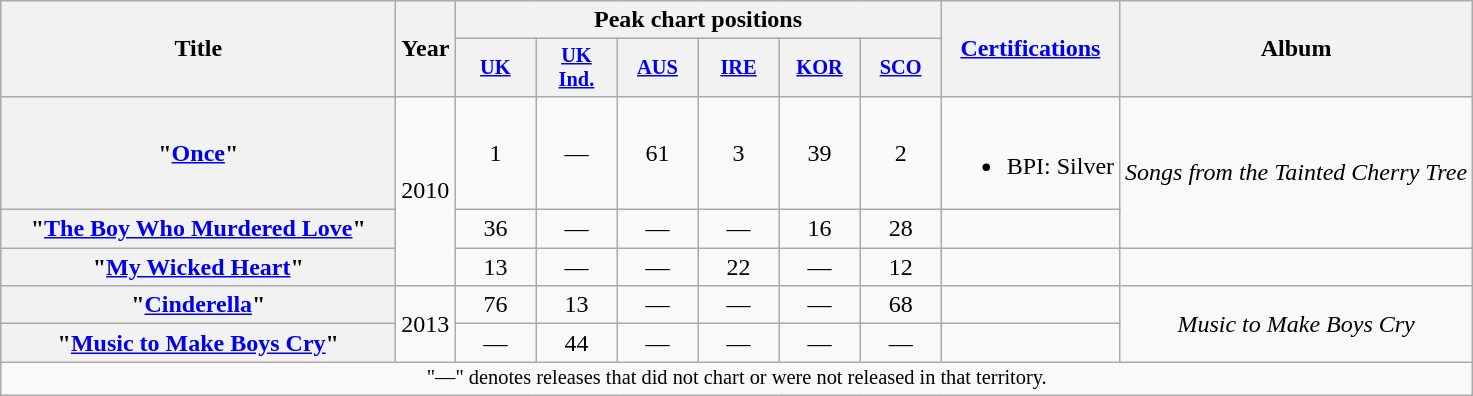<table class="wikitable plainrowheaders" style="text-align:center;" border="1">
<tr>
<th scope="col" rowspan="2" style="width:16em;">Title</th>
<th scope="col" rowspan="2">Year</th>
<th scope="col" colspan="6">Peak chart positions</th>
<th scope="col" rowspan="2"><a href='#'>Certifications</a></th>
<th scope="col" rowspan="2">Album</th>
</tr>
<tr>
<th scope="col" style="width:3.5em;font-size:85%;"><a href='#'>UK</a><br></th>
<th scope="col" style="width:3.5em;font-size:85%;"><a href='#'>UK<br>Ind.</a><br></th>
<th scope="col" style="width:3.5em;font-size:85%;"><a href='#'>AUS</a><br></th>
<th scope="col" style="width:3.5em;font-size:85%;"><a href='#'>IRE</a><br></th>
<th scope="col" style="width:3.5em;font-size:85%;"><a href='#'>KOR</a><br> </th>
<th scope="col" style="width:3.5em;font-size:85%;"><a href='#'>SCO</a><br></th>
</tr>
<tr>
<th scope="row">"<a href='#'>Once</a>"</th>
<td rowspan="3">2010</td>
<td>1</td>
<td>—</td>
<td>61</td>
<td>3</td>
<td>39</td>
<td>2</td>
<td><br><ul><li>BPI: Silver</li></ul></td>
<td rowspan=2><em>Songs from the Tainted Cherry Tree</em></td>
</tr>
<tr>
<th scope="row">"<a href='#'>The Boy Who Murdered Love</a>"</th>
<td>36</td>
<td>—</td>
<td>—</td>
<td>—</td>
<td>16</td>
<td>28</td>
<td></td>
</tr>
<tr>
<th scope="row">"<a href='#'>My Wicked Heart</a>"</th>
<td>13</td>
<td>—</td>
<td>—</td>
<td>22</td>
<td>—</td>
<td>12</td>
<td></td>
<td></td>
</tr>
<tr>
<th scope="row">"<a href='#'>Cinderella</a>"</th>
<td rowspan="2">2013</td>
<td>76</td>
<td>13</td>
<td>—</td>
<td>—</td>
<td>—</td>
<td>68</td>
<td></td>
<td rowspan=2><em>Music to Make Boys Cry</em></td>
</tr>
<tr>
<th scope="row">"<a href='#'>Music to Make Boys Cry</a>"</th>
<td>—</td>
<td>44</td>
<td>—</td>
<td>—</td>
<td>—</td>
<td>—</td>
<td></td>
</tr>
<tr>
<td colspan="20" style="font-size:85%">"—" denotes releases that did not chart or were not released in that territory.</td>
</tr>
</table>
